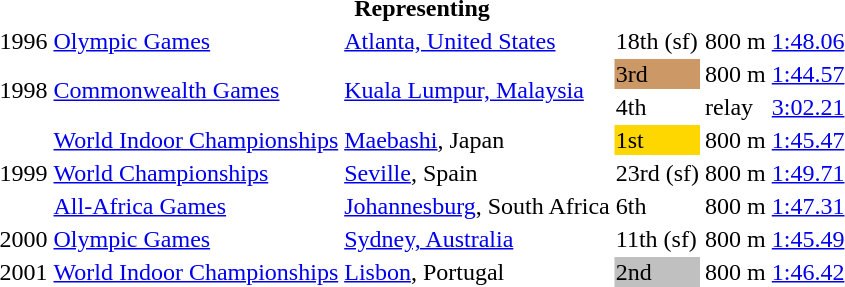<table>
<tr>
<th colspan="6">Representing </th>
</tr>
<tr>
<td>1996</td>
<td><a href='#'>Olympic Games</a></td>
<td><a href='#'>Atlanta, United States</a></td>
<td>18th (sf)</td>
<td>800 m</td>
<td><a href='#'>1:48.06</a></td>
</tr>
<tr>
<td rowspan=2>1998</td>
<td rowspan=2><a href='#'>Commonwealth Games</a></td>
<td rowspan=2><a href='#'>Kuala Lumpur, Malaysia</a></td>
<td bgcolor=cc9966>3rd</td>
<td>800 m</td>
<td><a href='#'>1:44.57</a></td>
</tr>
<tr>
<td>4th</td>
<td> relay</td>
<td><a href='#'>3:02.21</a></td>
</tr>
<tr>
<td rowspan=3>1999</td>
<td><a href='#'>World Indoor Championships</a></td>
<td><a href='#'>Maebashi</a>, Japan</td>
<td bgcolor=gold>1st</td>
<td>800 m</td>
<td><a href='#'>1:45.47</a></td>
</tr>
<tr>
<td><a href='#'>World Championships</a></td>
<td><a href='#'>Seville</a>, Spain</td>
<td>23rd (sf)</td>
<td>800 m</td>
<td><a href='#'>1:49.71</a></td>
</tr>
<tr>
<td><a href='#'>All-Africa Games</a></td>
<td><a href='#'>Johannesburg</a>, South Africa</td>
<td>6th</td>
<td>800 m</td>
<td><a href='#'>1:47.31</a></td>
</tr>
<tr>
<td>2000</td>
<td><a href='#'>Olympic Games</a></td>
<td><a href='#'>Sydney, Australia</a></td>
<td>11th (sf)</td>
<td>800 m</td>
<td><a href='#'>1:45.49</a></td>
</tr>
<tr>
<td>2001</td>
<td><a href='#'>World Indoor Championships</a></td>
<td><a href='#'>Lisbon</a>, Portugal</td>
<td bgcolor=silver>2nd</td>
<td>800 m</td>
<td><a href='#'>1:46.42</a></td>
</tr>
</table>
